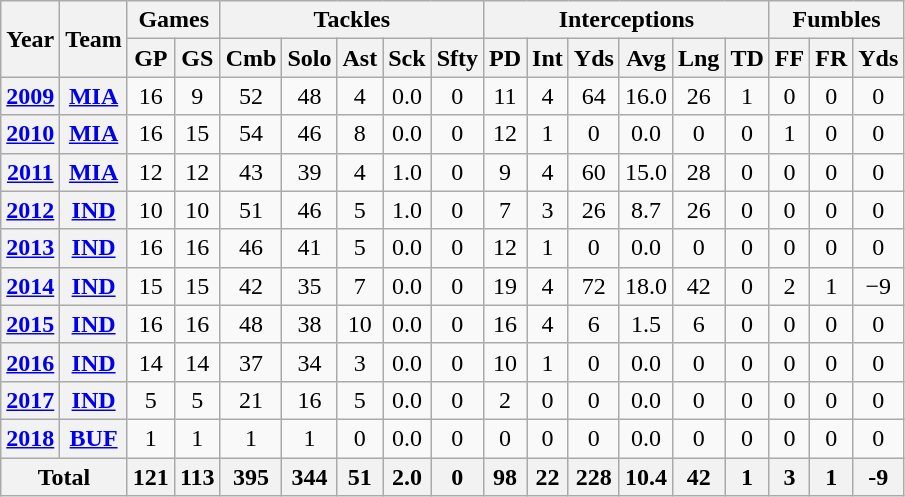<table class="wikitable" style="text-align:center;">
<tr>
<th rowspan="2">Year</th>
<th rowspan="2">Team</th>
<th colspan="2">Games</th>
<th colspan="5">Tackles</th>
<th colspan="6">Interceptions</th>
<th colspan="3">Fumbles</th>
</tr>
<tr>
<th>GP</th>
<th>GS</th>
<th>Cmb</th>
<th>Solo</th>
<th>Ast</th>
<th>Sck</th>
<th>Sfty</th>
<th>PD</th>
<th>Int</th>
<th>Yds</th>
<th>Avg</th>
<th>Lng</th>
<th>TD</th>
<th>FF</th>
<th>FR</th>
<th>Yds</th>
</tr>
<tr>
<th><a href='#'>2009</a></th>
<th><a href='#'>MIA</a></th>
<td>16</td>
<td>9</td>
<td>52</td>
<td>48</td>
<td>4</td>
<td>0.0</td>
<td>0</td>
<td>11</td>
<td>4</td>
<td>64</td>
<td>16.0</td>
<td>26</td>
<td>1</td>
<td>0</td>
<td>0</td>
<td>0</td>
</tr>
<tr>
<th><a href='#'>2010</a></th>
<th><a href='#'>MIA</a></th>
<td>16</td>
<td>15</td>
<td>54</td>
<td>46</td>
<td>8</td>
<td>0.0</td>
<td>0</td>
<td>12</td>
<td>1</td>
<td>0</td>
<td>0.0</td>
<td>0</td>
<td>0</td>
<td>1</td>
<td>0</td>
<td>0</td>
</tr>
<tr>
<th><a href='#'>2011</a></th>
<th><a href='#'>MIA</a></th>
<td>12</td>
<td>12</td>
<td>43</td>
<td>39</td>
<td>4</td>
<td>1.0</td>
<td>0</td>
<td>9</td>
<td>4</td>
<td>60</td>
<td>15.0</td>
<td>28</td>
<td>0</td>
<td>0</td>
<td>0</td>
<td>0</td>
</tr>
<tr>
<th><a href='#'>2012</a></th>
<th><a href='#'>IND</a></th>
<td>10</td>
<td>10</td>
<td>51</td>
<td>46</td>
<td>5</td>
<td>1.0</td>
<td>0</td>
<td>7</td>
<td>3</td>
<td>26</td>
<td>8.7</td>
<td>26</td>
<td>0</td>
<td>0</td>
<td>0</td>
<td>0</td>
</tr>
<tr>
<th><a href='#'>2013</a></th>
<th><a href='#'>IND</a></th>
<td>16</td>
<td>16</td>
<td>46</td>
<td>41</td>
<td>5</td>
<td>0.0</td>
<td>0</td>
<td>12</td>
<td>1</td>
<td>0</td>
<td>0.0</td>
<td>0</td>
<td>0</td>
<td>0</td>
<td>0</td>
<td>0</td>
</tr>
<tr>
<th><a href='#'>2014</a></th>
<th><a href='#'>IND</a></th>
<td>15</td>
<td>15</td>
<td>42</td>
<td>35</td>
<td>7</td>
<td>0.0</td>
<td>0</td>
<td>19</td>
<td>4</td>
<td>72</td>
<td>18.0</td>
<td>42</td>
<td>0</td>
<td>2</td>
<td>1</td>
<td>−9</td>
</tr>
<tr>
<th><a href='#'>2015</a></th>
<th><a href='#'>IND</a></th>
<td>16</td>
<td>16</td>
<td>48</td>
<td>38</td>
<td>10</td>
<td>0.0</td>
<td>0</td>
<td>16</td>
<td>4</td>
<td>6</td>
<td>1.5</td>
<td>6</td>
<td>0</td>
<td>0</td>
<td>0</td>
<td>0</td>
</tr>
<tr>
<th><a href='#'>2016</a></th>
<th><a href='#'>IND</a></th>
<td>14</td>
<td>14</td>
<td>37</td>
<td>34</td>
<td>3</td>
<td>0.0</td>
<td>0</td>
<td>10</td>
<td>1</td>
<td>0</td>
<td>0.0</td>
<td>0</td>
<td>0</td>
<td>0</td>
<td>0</td>
<td>0</td>
</tr>
<tr>
<th><a href='#'>2017</a></th>
<th><a href='#'>IND</a></th>
<td>5</td>
<td>5</td>
<td>21</td>
<td>16</td>
<td>5</td>
<td>0.0</td>
<td>0</td>
<td>2</td>
<td>0</td>
<td>0</td>
<td>0.0</td>
<td>0</td>
<td>0</td>
<td>0</td>
<td>0</td>
<td>0</td>
</tr>
<tr>
<th><a href='#'>2018</a></th>
<th><a href='#'>BUF</a></th>
<td>1</td>
<td>1</td>
<td>1</td>
<td>1</td>
<td>0</td>
<td>0.0</td>
<td>0</td>
<td>0</td>
<td>0</td>
<td>0</td>
<td>0.0</td>
<td>0</td>
<td>0</td>
<td>0</td>
<td>0</td>
<td>0</td>
</tr>
<tr>
<th colspan="2">Total</th>
<th>121</th>
<th>113</th>
<th>395</th>
<th>344</th>
<th>51</th>
<th>2.0</th>
<th>0</th>
<th>98</th>
<th>22</th>
<th>228</th>
<th>10.4</th>
<th>42</th>
<th>1</th>
<th>3</th>
<th>1</th>
<th>-9</th>
</tr>
</table>
